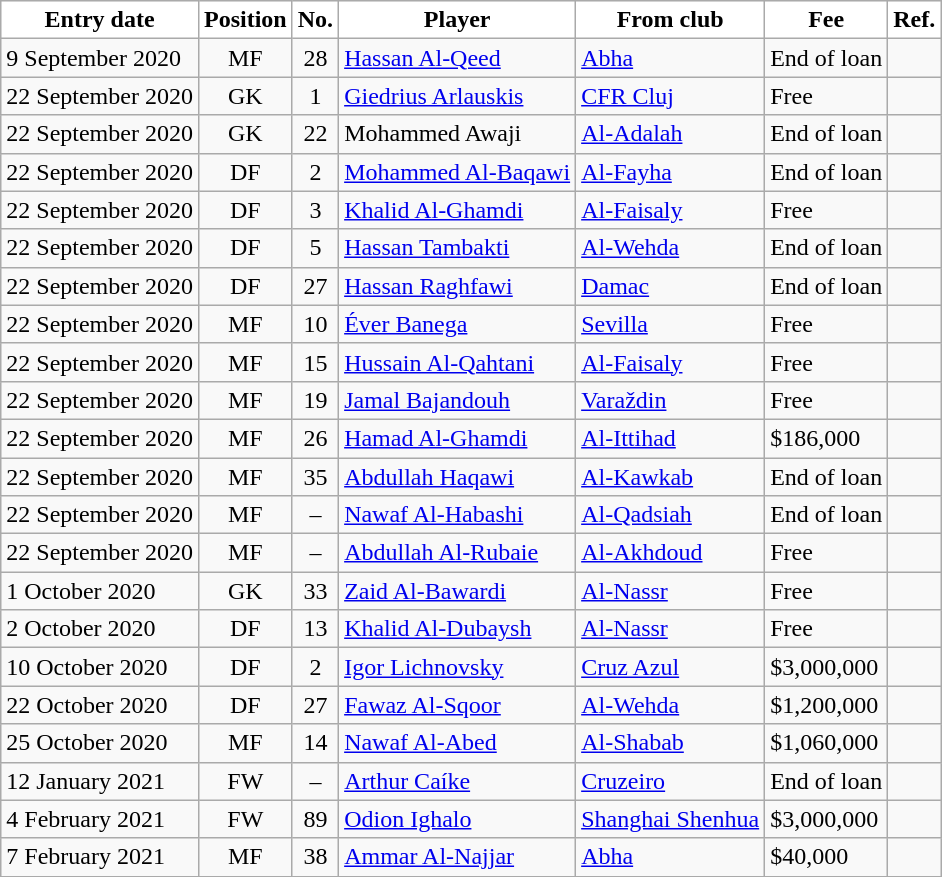<table class="wikitable sortable">
<tr>
<th style="background:white; color:black;"><strong>Entry date</strong></th>
<th style="background:white; color:black;"><strong>Position</strong></th>
<th style="background:white; color:black;"><strong>No.</strong></th>
<th style="background:white; color:black;"><strong>Player</strong></th>
<th style="background:white; color:black;"><strong>From club</strong></th>
<th style="background:white; color:black;"><strong>Fee</strong></th>
<th style="background:white; color:black;"><strong>Ref.</strong></th>
</tr>
<tr>
<td>9 September 2020</td>
<td style="text-align:center;">MF</td>
<td style="text-align:center;">28</td>
<td style="text-align:left;"> <a href='#'>Hassan Al-Qeed</a></td>
<td style="text-align:left;"> <a href='#'>Abha</a></td>
<td>End of loan</td>
<td></td>
</tr>
<tr>
<td>22 September 2020</td>
<td style="text-align:center;">GK</td>
<td style="text-align:center;">1</td>
<td style="text-align:left;"> <a href='#'>Giedrius Arlauskis</a></td>
<td style="text-align:left;"> <a href='#'>CFR Cluj</a></td>
<td>Free</td>
<td></td>
</tr>
<tr>
<td>22 September 2020</td>
<td style="text-align:center;">GK</td>
<td style="text-align:center;">22</td>
<td style="text-align:left;"> Mohammed Awaji</td>
<td style="text-align:left;"> <a href='#'>Al-Adalah</a></td>
<td>End of loan</td>
<td></td>
</tr>
<tr>
<td>22 September 2020</td>
<td style="text-align:center;">DF</td>
<td style="text-align:center;">2</td>
<td style="text-align:left;"> <a href='#'>Mohammed Al-Baqawi</a></td>
<td style="text-align:left;"> <a href='#'>Al-Fayha</a></td>
<td>End of loan</td>
<td></td>
</tr>
<tr>
<td>22 September 2020</td>
<td style="text-align:center;">DF</td>
<td style="text-align:center;">3</td>
<td style="text-align:left;"> <a href='#'>Khalid Al-Ghamdi</a></td>
<td style="text-align:left;"> <a href='#'>Al-Faisaly</a></td>
<td>Free</td>
<td></td>
</tr>
<tr>
<td>22 September 2020</td>
<td style="text-align:center;">DF</td>
<td style="text-align:center;">5</td>
<td style="text-align:left;"> <a href='#'>Hassan Tambakti</a></td>
<td style="text-align:left;"> <a href='#'>Al-Wehda</a></td>
<td>End of loan</td>
<td></td>
</tr>
<tr>
<td>22 September 2020</td>
<td style="text-align:center;">DF</td>
<td style="text-align:center;">27</td>
<td style="text-align:left;"> <a href='#'>Hassan Raghfawi</a></td>
<td style="text-align:left;"> <a href='#'>Damac</a></td>
<td>End of loan</td>
<td></td>
</tr>
<tr>
<td>22 September 2020</td>
<td style="text-align:center;">MF</td>
<td style="text-align:center;">10</td>
<td style="text-align:left;"> <a href='#'>Éver Banega</a></td>
<td style="text-align:left;"> <a href='#'>Sevilla</a></td>
<td>Free</td>
<td></td>
</tr>
<tr>
<td>22 September 2020</td>
<td style="text-align:center;">MF</td>
<td style="text-align:center;">15</td>
<td style="text-align:left;"> <a href='#'>Hussain Al-Qahtani</a></td>
<td style="text-align:left;"> <a href='#'>Al-Faisaly</a></td>
<td>Free</td>
<td></td>
</tr>
<tr>
<td>22 September 2020</td>
<td style="text-align:center;">MF</td>
<td style="text-align:center;">19</td>
<td style="text-align:left;"> <a href='#'>Jamal Bajandouh</a></td>
<td style="text-align:left;"> <a href='#'>Varaždin</a></td>
<td>Free</td>
<td></td>
</tr>
<tr>
<td>22 September 2020</td>
<td style="text-align:center;">MF</td>
<td style="text-align:center;">26</td>
<td style="text-align:left;"> <a href='#'>Hamad Al-Ghamdi</a></td>
<td style="text-align:left;"> <a href='#'>Al-Ittihad</a></td>
<td>$186,000</td>
<td></td>
</tr>
<tr>
<td>22 September 2020</td>
<td style="text-align:center;">MF</td>
<td style="text-align:center;">35</td>
<td style="text-align:left;"> <a href='#'>Abdullah Haqawi</a></td>
<td style="text-align:left;"> <a href='#'>Al-Kawkab</a></td>
<td>End of loan</td>
<td></td>
</tr>
<tr>
<td>22 September 2020</td>
<td style="text-align:center;">MF</td>
<td style="text-align:center;">–</td>
<td style="text-align:left;"> <a href='#'>Nawaf Al-Habashi</a></td>
<td style="text-align:left;"> <a href='#'>Al-Qadsiah</a></td>
<td>End of loan</td>
<td></td>
</tr>
<tr>
<td>22 September 2020</td>
<td style="text-align:center;">MF</td>
<td style="text-align:center;">–</td>
<td style="text-align:left;"> <a href='#'>Abdullah Al-Rubaie</a></td>
<td style="text-align:left;"> <a href='#'>Al-Akhdoud</a></td>
<td>Free</td>
<td></td>
</tr>
<tr>
<td>1 October 2020</td>
<td style="text-align:center;">GK</td>
<td style="text-align:center;">33</td>
<td style="text-align:left;"> <a href='#'>Zaid Al-Bawardi</a></td>
<td style="text-align:left;"> <a href='#'>Al-Nassr</a></td>
<td>Free</td>
<td></td>
</tr>
<tr>
<td>2 October 2020</td>
<td style="text-align:center;">DF</td>
<td style="text-align:center;">13</td>
<td style="text-align:left;"> <a href='#'>Khalid Al-Dubaysh</a></td>
<td style="text-align:left;"> <a href='#'>Al-Nassr</a></td>
<td>Free</td>
<td></td>
</tr>
<tr>
<td>10 October 2020</td>
<td style="text-align:center;">DF</td>
<td style="text-align:center;">2</td>
<td style="text-align:left;"> <a href='#'>Igor Lichnovsky</a></td>
<td style="text-align:left;"> <a href='#'>Cruz Azul</a></td>
<td>$3,000,000</td>
<td></td>
</tr>
<tr>
<td>22 October 2020</td>
<td style="text-align:center;">DF</td>
<td style="text-align:center;">27</td>
<td style="text-align:left;"> <a href='#'>Fawaz Al-Sqoor</a></td>
<td style="text-align:left;"> <a href='#'>Al-Wehda</a></td>
<td>$1,200,000</td>
<td></td>
</tr>
<tr>
<td>25 October 2020</td>
<td style="text-align:center;">MF</td>
<td style="text-align:center;">14</td>
<td style="text-align:left;"> <a href='#'>Nawaf Al-Abed</a></td>
<td style="text-align:left;"> <a href='#'>Al-Shabab</a></td>
<td>$1,060,000</td>
<td></td>
</tr>
<tr>
<td>12 January 2021</td>
<td style="text-align:center;">FW</td>
<td style="text-align:center;">–</td>
<td style="text-align:left;"> <a href='#'>Arthur Caíke</a></td>
<td style="text-align:left;"> <a href='#'>Cruzeiro</a></td>
<td>End of loan</td>
<td></td>
</tr>
<tr>
<td>4 February 2021</td>
<td style="text-align:center;">FW</td>
<td style="text-align:center;">89</td>
<td style="text-align:left;"> <a href='#'>Odion Ighalo</a></td>
<td style="text-align:left;"> <a href='#'>Shanghai Shenhua</a></td>
<td>$3,000,000</td>
<td></td>
</tr>
<tr>
<td>7 February 2021</td>
<td style="text-align:center;">MF</td>
<td style="text-align:center;">38</td>
<td style="text-align:left;"> <a href='#'>Ammar Al-Najjar</a></td>
<td style="text-align:left;"> <a href='#'>Abha</a></td>
<td>$40,000</td>
<td></td>
</tr>
<tr>
</tr>
</table>
